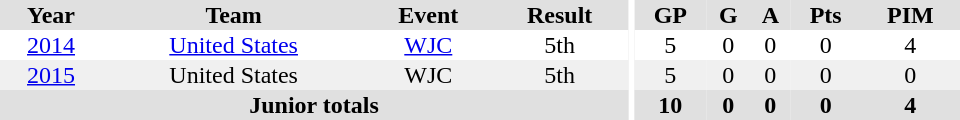<table border="0" cellpadding="1" cellspacing="0" ID="Table3" style="text-align:center; width:40em">
<tr ALIGN="center" bgcolor="#e0e0e0">
<th>Year</th>
<th>Team</th>
<th>Event</th>
<th>Result</th>
<th rowspan="99" bgcolor="#ffffff"></th>
<th>GP</th>
<th>G</th>
<th>A</th>
<th>Pts</th>
<th>PIM</th>
</tr>
<tr>
<td><a href='#'>2014</a></td>
<td><a href='#'>United States</a></td>
<td><a href='#'>WJC</a></td>
<td>5th</td>
<td>5</td>
<td>0</td>
<td>0</td>
<td>0</td>
<td>4</td>
</tr>
<tr bgcolor="#f0f0f0">
<td><a href='#'>2015</a></td>
<td>United States</td>
<td>WJC</td>
<td>5th</td>
<td>5</td>
<td>0</td>
<td>0</td>
<td>0</td>
<td>0</td>
</tr>
<tr bgcolor="#e0e0e0">
<th colspan="4">Junior totals</th>
<th>10</th>
<th>0</th>
<th>0</th>
<th>0</th>
<th>4</th>
</tr>
</table>
